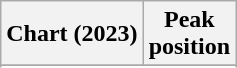<table class="wikitable sortable plainrowheaders" style="text-align:center">
<tr>
<th scope="col">Chart (2023)</th>
<th scope="col">Peak<br>position</th>
</tr>
<tr>
</tr>
<tr>
</tr>
<tr>
</tr>
</table>
